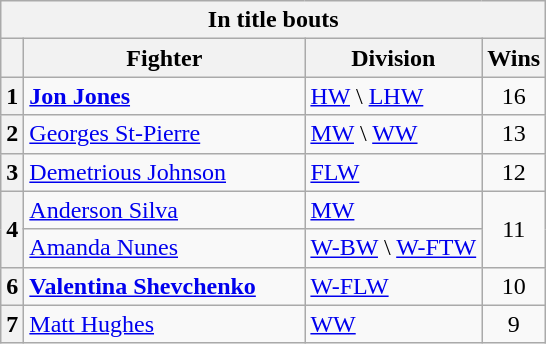<table id="Wins_most_bouts_all_title" class=wikitable>
<tr>
<th colspan=8>In title bouts</th>
</tr>
<tr>
<th></th>
<th width=180>Fighter</th>
<th>Division</th>
<th>Wins</th>
</tr>
<tr>
<th>1</th>
<td> <strong><a href='#'>Jon Jones</a></strong></td>
<td><a href='#'>HW</a> \ <a href='#'>LHW</a></td>
<td align=center>16</td>
</tr>
<tr>
<th>2</th>
<td> <a href='#'>Georges St-Pierre</a></td>
<td><a href='#'>MW</a> \ <a href='#'>WW</a></td>
<td align=center>13</td>
</tr>
<tr>
<th>3</th>
<td> <a href='#'>Demetrious Johnson</a></td>
<td><a href='#'>FLW</a></td>
<td align=center>12</td>
</tr>
<tr>
<th rowspan=2>4</th>
<td> <a href='#'>Anderson Silva</a></td>
<td><a href='#'>MW</a></td>
<td rowspan=2 align=center>11</td>
</tr>
<tr>
<td> <a href='#'>Amanda Nunes</a></td>
<td><a href='#'>W-BW</a> \ <a href='#'>W-FTW</a></td>
</tr>
<tr>
<th>6</th>
<td> <strong><a href='#'>Valentina Shevchenko</a></strong></td>
<td><a href='#'>W-FLW</a></td>
<td align=center>10</td>
</tr>
<tr>
<th>7</th>
<td> <a href='#'>Matt Hughes</a></td>
<td><a href='#'>WW</a></td>
<td align=center>9</td>
</tr>
</table>
